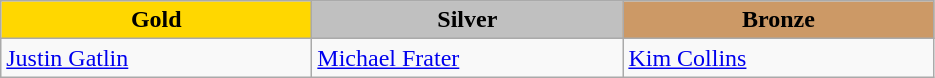<table class="wikitable" style="text-align:left">
<tr align="center">
<td width=200 bgcolor=gold><strong>Gold</strong></td>
<td width=200 bgcolor=silver><strong>Silver</strong></td>
<td width=200 bgcolor=CC9966><strong>Bronze</strong></td>
</tr>
<tr>
<td><a href='#'>Justin Gatlin</a><br><em></em></td>
<td><a href='#'>Michael Frater</a><br><em></em></td>
<td><a href='#'>Kim Collins</a><br><em></em></td>
</tr>
</table>
